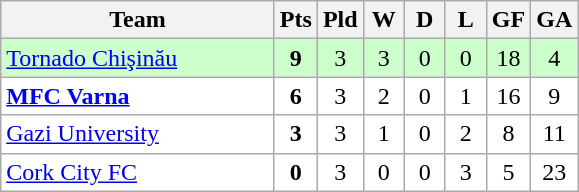<table class="wikitable" style="text-align: center;">
<tr>
<th width="175">Team</th>
<th width="20">Pts</th>
<th width="20">Pld</th>
<th width="20">W</th>
<th width="20">D</th>
<th width="20">L</th>
<th width="20">GF</th>
<th width="20">GA</th>
</tr>
<tr bgcolor="#ccffcc">
<td align="left"> <a href='#'>Tornado Chişinău</a></td>
<td><strong>9</strong></td>
<td>3</td>
<td>3</td>
<td>0</td>
<td>0</td>
<td>18</td>
<td>4</td>
</tr>
<tr bgcolor=ffffff>
<td align="left"> <strong><a href='#'>MFC Varna</a></strong></td>
<td><strong>6</strong></td>
<td>3</td>
<td>2</td>
<td>0</td>
<td>1</td>
<td>16</td>
<td>9</td>
</tr>
<tr bgcolor=ffffff>
<td align="left"> <a href='#'>Gazi University</a></td>
<td><strong>3</strong></td>
<td>3</td>
<td>1</td>
<td>0</td>
<td>2</td>
<td>8</td>
<td>11</td>
</tr>
<tr bgcolor=ffffff>
<td align="left"> <a href='#'>Cork City FC</a></td>
<td><strong>0</strong></td>
<td>3</td>
<td>0</td>
<td>0</td>
<td>3</td>
<td>5</td>
<td>23</td>
</tr>
</table>
